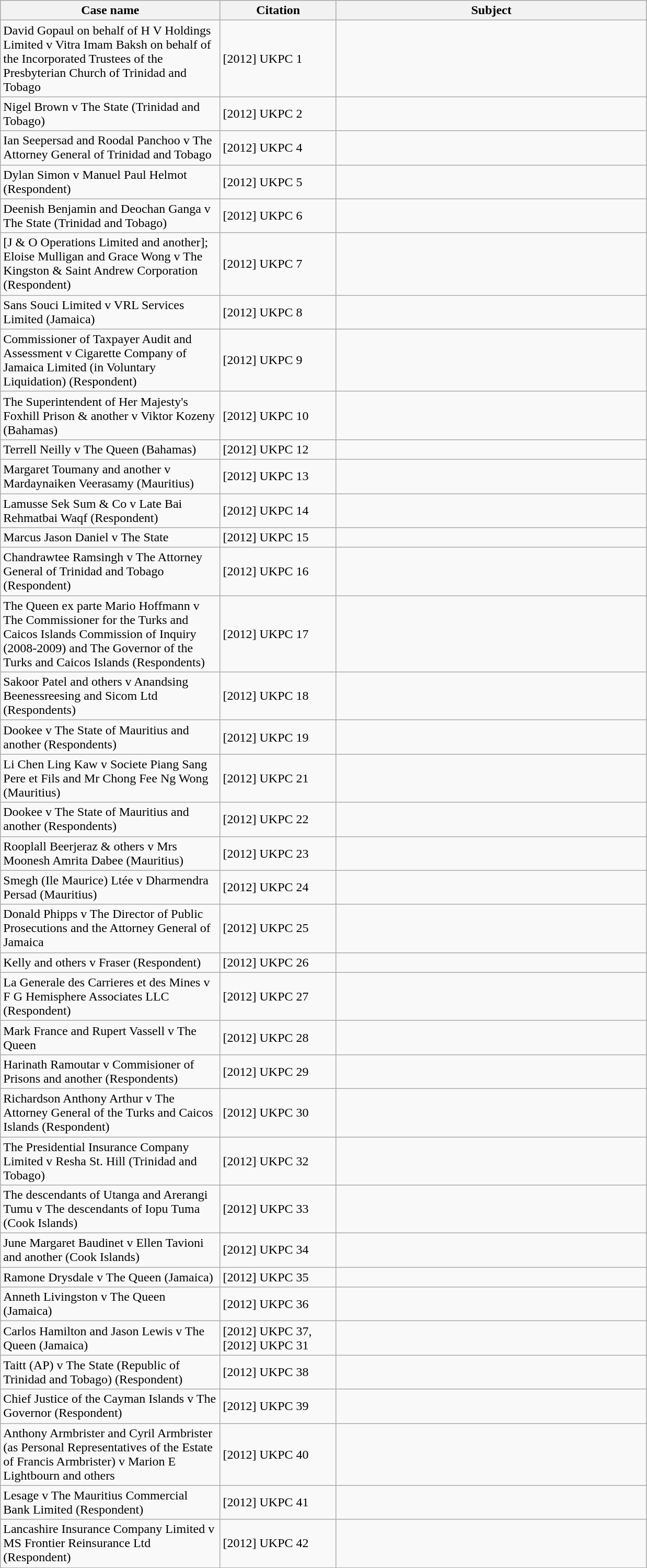<table class="wikitable" width=825>
<tr bgcolor="#CCCCCC">
<th width=34%>Case name</th>
<th width=18%>Citation</th>
<th font=small>Subject</th>
</tr>
<tr>
<td>David Gopaul on behalf of H V Holdings Limited v Vitra Imam Baksh on behalf of the Incorporated Trustees of the Presbyterian Church of Trinidad and Tobago</td>
<td>[2012] UKPC 1</td>
<td></td>
</tr>
<tr>
<td>Nigel Brown v The State (Trinidad and Tobago)</td>
<td>[2012] UKPC 2</td>
<td></td>
</tr>
<tr>
<td>Ian Seepersad and Roodal Panchoo v The Attorney General of Trinidad and Tobago</td>
<td>[2012] UKPC 4</td>
<td></td>
</tr>
<tr>
<td>Dylan Simon v Manuel Paul Helmot (Respondent)</td>
<td>[2012] UKPC 5</td>
<td></td>
</tr>
<tr>
<td>Deenish Benjamin and Deochan Ganga v The State (Trinidad and Tobago)</td>
<td>[2012] UKPC 6</td>
<td></td>
</tr>
<tr>
<td>[J & O Operations Limited and another]; Eloise Mulligan and Grace Wong v The Kingston & Saint Andrew Corporation (Respondent)</td>
<td>[2012] UKPC 7</td>
<td></td>
</tr>
<tr>
<td>Sans Souci Limited v VRL Services Limited (Jamaica)</td>
<td>[2012] UKPC 8</td>
<td></td>
</tr>
<tr>
<td>Commissioner of Taxpayer Audit and Assessment v Cigarette Company of Jamaica Limited (in Voluntary Liquidation) (Respondent)</td>
<td>[2012] UKPC 9</td>
<td></td>
</tr>
<tr>
<td>The Superintendent of Her Majesty's Foxhill Prison & another v Viktor Kozeny (Bahamas)</td>
<td>[2012] UKPC 10</td>
<td></td>
</tr>
<tr>
<td>Terrell Neilly v The Queen (Bahamas)</td>
<td>[2012] UKPC 12</td>
<td></td>
</tr>
<tr>
<td>Margaret Toumany and another v Mardaynaiken Veerasamy (Mauritius)</td>
<td>[2012] UKPC 13</td>
<td></td>
</tr>
<tr>
<td>Lamusse Sek Sum & Co v Late Bai Rehmatbai Waqf (Respondent)</td>
<td>[2012] UKPC 14</td>
<td></td>
</tr>
<tr>
<td>Marcus Jason Daniel v The State</td>
<td>[2012] UKPC 15</td>
<td></td>
</tr>
<tr>
<td>Chandrawtee Ramsingh v The Attorney General of Trinidad and Tobago (Respondent)</td>
<td>[2012] UKPC 16</td>
<td></td>
</tr>
<tr>
<td>The Queen ex parte Mario Hoffmann v The Commissioner for the Turks and Caicos Islands Commission of Inquiry (2008-2009) and The Governor of the Turks and Caicos Islands (Respondents)</td>
<td>[2012] UKPC 17</td>
<td></td>
</tr>
<tr>
<td>Sakoor Patel and others v Anandsing Beenessreesing and Sicom Ltd (Respondents)</td>
<td>[2012] UKPC 18</td>
<td></td>
</tr>
<tr>
<td>Dookee v The State of Mauritius and another (Respondents)</td>
<td>[2012] UKPC 19</td>
<td></td>
</tr>
<tr>
<td>Li Chen Ling Kaw v Societe Piang Sang Pere et Fils and Mr Chong Fee Ng Wong (Mauritius)</td>
<td>[2012] UKPC 21</td>
<td></td>
</tr>
<tr>
<td>Dookee v The State of Mauritius and another (Respondents)</td>
<td>[2012] UKPC 22</td>
<td></td>
</tr>
<tr>
<td>Rooplall Beerjeraz & others v Mrs Moonesh Amrita Dabee (Mauritius)</td>
<td>[2012] UKPC 23</td>
<td></td>
</tr>
<tr>
<td>Smegh (Ile Maurice) Ltée v Dharmendra Persad (Mauritius)</td>
<td>[2012] UKPC 24</td>
<td></td>
</tr>
<tr>
<td>Donald Phipps v The Director of Public Prosecutions and the Attorney General of Jamaica</td>
<td>[2012] UKPC 25</td>
<td></td>
</tr>
<tr>
<td>Kelly and others v Fraser (Respondent)</td>
<td>[2012] UKPC 26</td>
<td></td>
</tr>
<tr>
<td>La Generale des Carrieres et des Mines v F G Hemisphere Associates LLC (Respondent)</td>
<td>[2012] UKPC 27</td>
<td></td>
</tr>
<tr>
<td>Mark France and Rupert Vassell v The Queen</td>
<td>[2012] UKPC 28</td>
<td></td>
</tr>
<tr>
<td>Harinath Ramoutar v Commisioner of Prisons and another (Respondents)</td>
<td>[2012] UKPC 29</td>
<td></td>
</tr>
<tr>
<td>Richardson Anthony Arthur v The Attorney General of the Turks and Caicos Islands (Respondent)</td>
<td>[2012] UKPC 30</td>
<td></td>
</tr>
<tr>
<td>The Presidential Insurance Company Limited v Resha St. Hill (Trinidad and Tobago)</td>
<td>[2012] UKPC 32</td>
<td></td>
</tr>
<tr>
<td>The descendants of Utanga and Arerangi Tumu v The descendants of Iopu Tuma (Cook Islands)</td>
<td>[2012] UKPC 33</td>
<td></td>
</tr>
<tr>
<td>June Margaret Baudinet v Ellen Tavioni and another (Cook Islands)</td>
<td>[2012] UKPC 34</td>
<td></td>
</tr>
<tr>
<td>Ramone Drysdale v The Queen (Jamaica)</td>
<td>[2012] UKPC 35</td>
<td></td>
</tr>
<tr>
<td>Anneth Livingston v The Queen (Jamaica)</td>
<td>[2012] UKPC 36</td>
<td></td>
</tr>
<tr>
<td>Carlos Hamilton and Jason Lewis v The Queen (Jamaica)</td>
<td>[2012] UKPC 37, [2012] UKPC 31</td>
<td></td>
</tr>
<tr>
<td>Taitt (AP) v The State (Republic of Trinidad and Tobago) (Respondent)</td>
<td>[2012] UKPC 38</td>
<td></td>
</tr>
<tr>
<td>Chief Justice of the Cayman Islands v The Governor (Respondent)</td>
<td>[2012] UKPC 39</td>
<td></td>
</tr>
<tr>
<td>Anthony Armbrister and Cyril Armbrister (as Personal Representatives of the Estate of Francis Armbrister) v Marion E Lightbourn and others</td>
<td>[2012] UKPC 40</td>
<td></td>
</tr>
<tr>
<td>Lesage v The Mauritius Commercial Bank Limited (Respondent)</td>
<td>[2012] UKPC 41</td>
<td></td>
</tr>
<tr>
<td>Lancashire Insurance Company Limited v MS Frontier Reinsurance Ltd (Respondent)</td>
<td>[2012] UKPC 42</td>
<td></td>
</tr>
</table>
